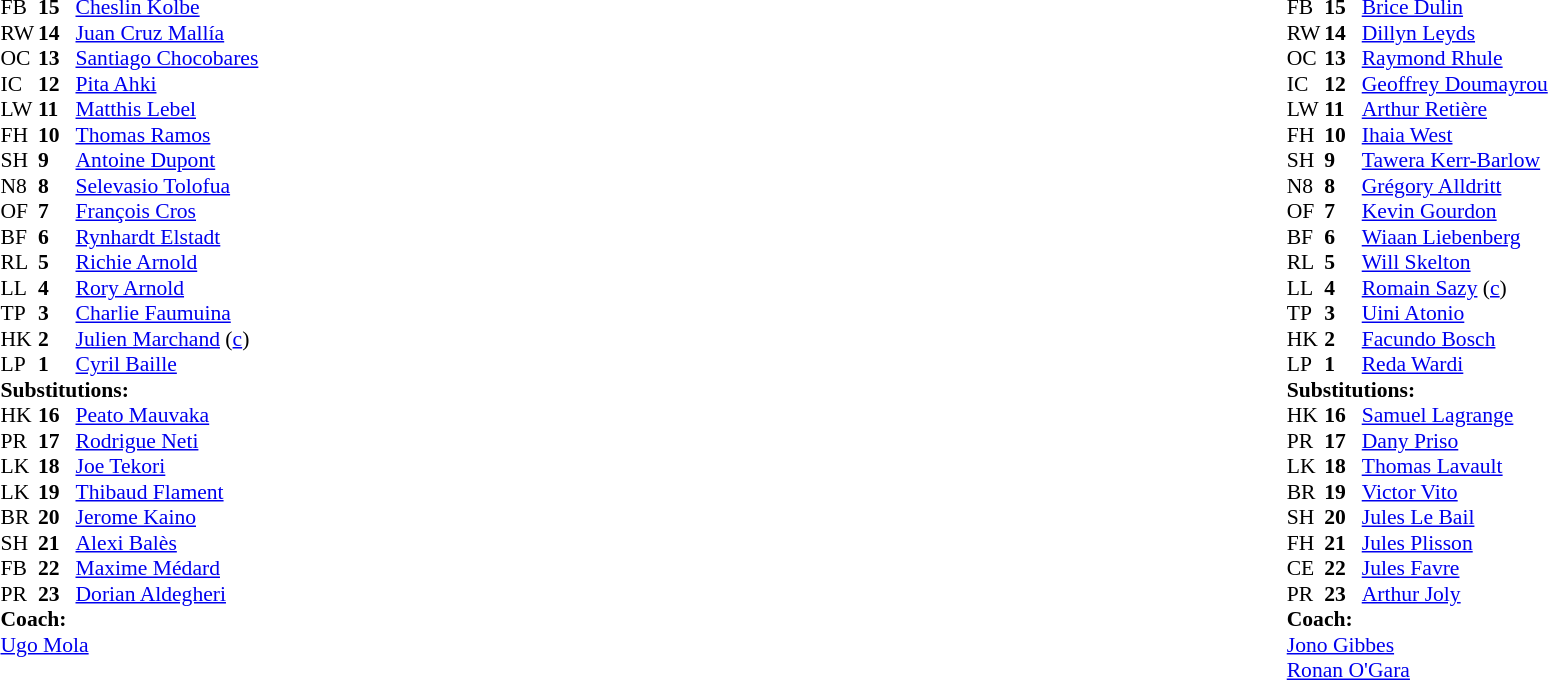<table width="100%">
<tr>
<td valign="top" width="50%"><br><table style="font-size: 90%" cellspacing="0" cellpadding="0">
<tr>
<th width="25"></th>
<th width="25"></th>
</tr>
<tr>
<td>FB</td>
<td><strong>15</strong></td>
<td> <a href='#'>Cheslin Kolbe</a></td>
</tr>
<tr>
<td>RW</td>
<td><strong>14</strong></td>
<td> <a href='#'>Juan Cruz Mallía</a></td>
</tr>
<tr>
<td>OC</td>
<td><strong>13</strong></td>
<td> <a href='#'>Santiago Chocobares</a></td>
</tr>
<tr>
<td>IC</td>
<td><strong>12</strong></td>
<td> <a href='#'>Pita Ahki</a></td>
</tr>
<tr>
<td>LW</td>
<td><strong>11</strong></td>
<td> <a href='#'>Matthis Lebel</a></td>
<td></td>
</tr>
<tr>
<td>FH</td>
<td><strong>10</strong></td>
<td> <a href='#'>Thomas Ramos</a></td>
</tr>
<tr>
<td>SH</td>
<td><strong>9</strong></td>
<td> <a href='#'>Antoine Dupont</a></td>
<td></td>
</tr>
<tr>
<td>N8</td>
<td><strong>8</strong></td>
<td> <a href='#'>Selevasio Tolofua</a></td>
<td></td>
</tr>
<tr>
<td>OF</td>
<td><strong>7</strong></td>
<td> <a href='#'>François Cros</a></td>
</tr>
<tr>
<td>BF</td>
<td><strong>6</strong></td>
<td> <a href='#'>Rynhardt Elstadt</a></td>
</tr>
<tr>
<td>RL</td>
<td><strong>5</strong></td>
<td> <a href='#'>Richie Arnold</a></td>
<td></td>
</tr>
<tr>
<td>LL</td>
<td><strong>4</strong></td>
<td> <a href='#'>Rory Arnold</a></td>
<td></td>
</tr>
<tr>
<td>TP</td>
<td><strong>3</strong></td>
<td> <a href='#'>Charlie Faumuina</a></td>
<td></td>
</tr>
<tr>
<td>HK</td>
<td><strong>2</strong></td>
<td> <a href='#'>Julien Marchand</a> (<a href='#'>c</a>)</td>
<td></td>
</tr>
<tr>
<td>LP</td>
<td><strong>1</strong></td>
<td> <a href='#'>Cyril Baille</a></td>
<td></td>
</tr>
<tr>
<td colspan=3><strong>Substitutions:</strong></td>
</tr>
<tr>
<td>HK</td>
<td><strong>16</strong></td>
<td> <a href='#'>Peato Mauvaka</a></td>
<td></td>
</tr>
<tr>
<td>PR</td>
<td><strong>17</strong></td>
<td> <a href='#'>Rodrigue Neti</a></td>
<td></td>
</tr>
<tr>
<td>LK</td>
<td><strong>18</strong></td>
<td> <a href='#'>Joe Tekori</a></td>
<td></td>
</tr>
<tr>
<td>LK</td>
<td><strong>19</strong></td>
<td> <a href='#'>Thibaud Flament</a></td>
<td></td>
</tr>
<tr>
<td>BR</td>
<td><strong>20</strong></td>
<td> <a href='#'>Jerome Kaino</a></td>
<td></td>
</tr>
<tr>
<td>SH</td>
<td><strong>21</strong></td>
<td> <a href='#'>Alexi Balès</a></td>
<td></td>
</tr>
<tr>
<td>FB</td>
<td><strong>22</strong></td>
<td> <a href='#'>Maxime Médard</a></td>
<td></td>
</tr>
<tr>
<td>PR</td>
<td><strong>23</strong></td>
<td> <a href='#'>Dorian Aldegheri</a></td>
<td></td>
</tr>
<tr>
<td colspan="3"><strong>Coach:</strong></td>
</tr>
<tr>
<td colspan="4"> <a href='#'>Ugo Mola</a></td>
</tr>
</table>
</td>
<td valign="top" width="50%"><br><table style="font-size: 90%" cellspacing="0" cellpadding="0" align="center">
<tr>
<th width="25"></th>
<th width="25"></th>
</tr>
<tr>
<td>FB</td>
<td><strong>15</strong></td>
<td> <a href='#'>Brice Dulin</a></td>
<td></td>
<td></td>
</tr>
<tr>
<td>RW</td>
<td><strong>14</strong></td>
<td> <a href='#'>Dillyn Leyds</a></td>
</tr>
<tr>
<td>OC</td>
<td><strong>13</strong></td>
<td> <a href='#'>Raymond Rhule</a></td>
</tr>
<tr>
<td>IC</td>
<td><strong>12</strong></td>
<td> <a href='#'>Geoffrey Doumayrou</a></td>
</tr>
<tr>
<td>LW</td>
<td><strong>11</strong></td>
<td> <a href='#'>Arthur Retière</a></td>
</tr>
<tr>
<td>FH</td>
<td><strong>10</strong></td>
<td> <a href='#'>Ihaia West</a></td>
<td></td>
<td></td>
</tr>
<tr>
<td>SH</td>
<td><strong>9</strong></td>
<td> <a href='#'>Tawera Kerr-Barlow</a></td>
<td></td>
<td></td>
</tr>
<tr>
<td>N8</td>
<td><strong>8</strong></td>
<td> <a href='#'>Grégory Alldritt</a></td>
<td></td>
<td></td>
</tr>
<tr>
<td>OF</td>
<td><strong>7</strong></td>
<td> <a href='#'>Kevin Gourdon</a></td>
</tr>
<tr>
<td>BF</td>
<td><strong>6</strong></td>
<td> <a href='#'>Wiaan Liebenberg</a></td>
</tr>
<tr>
<td>RL</td>
<td><strong>5</strong></td>
<td> <a href='#'>Will Skelton</a></td>
</tr>
<tr>
<td>LL</td>
<td><strong>4</strong></td>
<td> <a href='#'>Romain Sazy</a> (<a href='#'>c</a>)</td>
<td></td>
<td></td>
</tr>
<tr>
<td>TP</td>
<td><strong>3</strong></td>
<td> <a href='#'>Uini Atonio</a></td>
<td></td>
<td></td>
</tr>
<tr>
<td>HK</td>
<td><strong>2</strong></td>
<td> <a href='#'>Facundo Bosch</a></td>
<td></td>
<td></td>
</tr>
<tr>
<td>LP</td>
<td><strong>1</strong></td>
<td> <a href='#'>Reda Wardi</a></td>
<td></td>
<td></td>
</tr>
<tr>
<td colspan=3><strong>Substitutions:</strong></td>
</tr>
<tr>
<td>HK</td>
<td><strong>16</strong></td>
<td> <a href='#'>Samuel Lagrange</a></td>
<td></td>
<td></td>
</tr>
<tr>
<td>PR</td>
<td><strong>17</strong></td>
<td> <a href='#'>Dany Priso</a></td>
<td></td>
<td></td>
</tr>
<tr>
<td>LK</td>
<td><strong>18</strong></td>
<td> <a href='#'>Thomas Lavault</a></td>
<td></td>
<td></td>
</tr>
<tr>
<td>BR</td>
<td><strong>19</strong></td>
<td> <a href='#'>Victor Vito</a></td>
<td></td>
<td></td>
</tr>
<tr>
<td>SH</td>
<td><strong>20</strong></td>
<td> <a href='#'>Jules Le Bail</a></td>
<td></td>
<td></td>
</tr>
<tr>
<td>FH</td>
<td><strong>21</strong></td>
<td> <a href='#'>Jules Plisson</a></td>
<td></td>
<td></td>
</tr>
<tr>
<td>CE</td>
<td><strong>22</strong></td>
<td> <a href='#'>Jules Favre</a></td>
<td></td>
<td></td>
</tr>
<tr>
<td>PR</td>
<td><strong>23</strong></td>
<td> <a href='#'>Arthur Joly</a></td>
<td></td>
<td></td>
</tr>
<tr>
<td colspan="3"><strong>Coach:</strong></td>
</tr>
<tr>
<td colspan="4"> <a href='#'>Jono Gibbes</a><br> <a href='#'>Ronan O'Gara</a></td>
</tr>
</table>
</td>
</tr>
</table>
